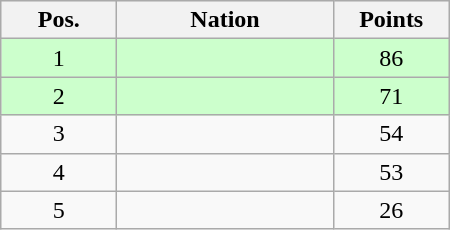<table class="wikitable gauche" cellspacing="1" style="width:300px;">
<tr style="background:#efefef; text-align:center;">
<th style="width:70px;">Pos.</th>
<th>Nation</th>
<th style="width:70px;">Points</th>
</tr>
<tr style="vertical-align:top; text-align:center; background:#ccffcc;">
<td>1</td>
<td style="text-align:left;"></td>
<td>86</td>
</tr>
<tr style="vertical-align:top; text-align:center; background:#ccffcc;">
<td>2</td>
<td style="text-align:left;"></td>
<td>71</td>
</tr>
<tr style="vertical-align:top; text-align:center;">
<td>3</td>
<td style="text-align:left;"></td>
<td>54</td>
</tr>
<tr style="vertical-align:top; text-align:center;">
<td>4</td>
<td style="text-align:left;"></td>
<td>53</td>
</tr>
<tr style="vertical-align:top; text-align:center;">
<td>5</td>
<td style="text-align:left;"></td>
<td>26</td>
</tr>
</table>
